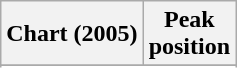<table class="wikitable sortable plainrowheaders">
<tr>
<th scope="col">Chart (2005)</th>
<th scope="col">Peak<br>position</th>
</tr>
<tr>
</tr>
<tr>
</tr>
<tr>
</tr>
</table>
